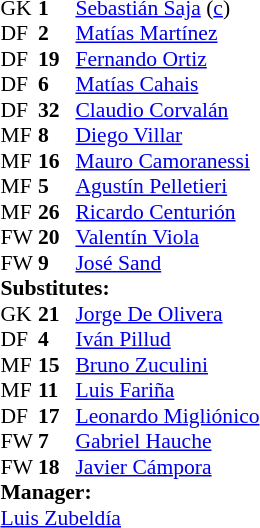<table cellspacing="0" cellpadding="0" style="font-size:90%; margin:0.2em auto;">
<tr>
<th width="25"></th>
<th width="25"></th>
</tr>
<tr>
<td>GK</td>
<td><strong>1</strong></td>
<td> <a href='#'>Sebastián Saja</a> (<a href='#'>c</a>)</td>
</tr>
<tr>
<td>DF</td>
<td><strong>2</strong></td>
<td> <a href='#'>Matías Martínez</a></td>
</tr>
<tr>
<td>DF</td>
<td><strong>19</strong></td>
<td> <a href='#'>Fernando Ortiz</a></td>
</tr>
<tr>
<td>DF</td>
<td><strong>6</strong></td>
<td> <a href='#'>Matías Cahais</a></td>
</tr>
<tr>
<td>DF</td>
<td><strong>32</strong></td>
<td> <a href='#'>Claudio Corvalán</a></td>
<td></td>
<td></td>
</tr>
<tr>
<td>MF</td>
<td><strong>8</strong></td>
<td> <a href='#'>Diego Villar</a></td>
<td></td>
<td></td>
</tr>
<tr>
<td>MF</td>
<td><strong>16</strong></td>
<td> <a href='#'>Mauro Camoranessi</a></td>
</tr>
<tr>
<td>MF</td>
<td><strong>5</strong></td>
<td> <a href='#'>Agustín Pelletieri</a></td>
<td></td>
<td></td>
</tr>
<tr>
<td>MF</td>
<td><strong>26</strong></td>
<td> <a href='#'>Ricardo Centurión</a></td>
</tr>
<tr>
<td>FW</td>
<td><strong>20</strong></td>
<td> <a href='#'>Valentín Viola</a></td>
</tr>
<tr>
<td>FW</td>
<td><strong>9</strong></td>
<td> <a href='#'>José Sand</a></td>
</tr>
<tr>
<td colspan=3><strong>Substitutes:</strong></td>
</tr>
<tr>
<td>GK</td>
<td><strong>21</strong></td>
<td> <a href='#'>Jorge De Olivera</a></td>
</tr>
<tr>
<td>DF</td>
<td><strong>4</strong></td>
<td> <a href='#'>Iván Pillud</a></td>
</tr>
<tr>
<td>MF</td>
<td><strong>15</strong></td>
<td> <a href='#'>Bruno Zuculini</a></td>
</tr>
<tr>
<td>MF</td>
<td><strong>11</strong></td>
<td> <a href='#'>Luis Fariña</a></td>
<td></td>
<td></td>
</tr>
<tr>
<td>DF</td>
<td><strong>17</strong></td>
<td> <a href='#'>Leonardo Migliónico</a></td>
</tr>
<tr>
<td>FW</td>
<td><strong>7</strong></td>
<td> <a href='#'>Gabriel Hauche</a></td>
<td></td>
<td></td>
</tr>
<tr>
<td>FW</td>
<td><strong>18</strong></td>
<td> <a href='#'>Javier Cámpora</a></td>
<td></td>
<td></td>
</tr>
<tr>
<td colspan=3><strong>Manager:</strong></td>
</tr>
<tr>
<td colspan=4> <a href='#'>Luis Zubeldía</a></td>
</tr>
</table>
